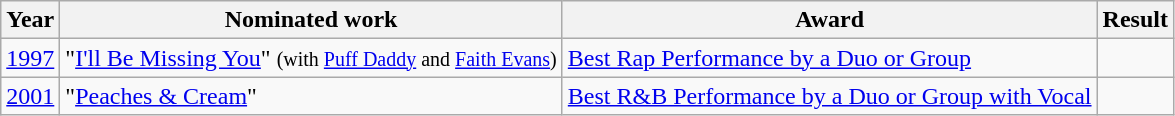<table class="wikitable">
<tr>
<th>Year</th>
<th>Nominated work</th>
<th>Award</th>
<th>Result</th>
</tr>
<tr>
<td rowspan="1"><a href='#'>1997</a></td>
<td rowspan="1">"<a href='#'>I'll Be Missing You</a>" <small>(with <a href='#'>Puff Daddy</a> and <a href='#'>Faith Evans</a>)</small></td>
<td><a href='#'>Best Rap Performance by a Duo or Group</a></td>
<td></td>
</tr>
<tr>
<td rowspan="1"><a href='#'>2001</a></td>
<td rowspan="1">"<a href='#'>Peaches & Cream</a>"</td>
<td><a href='#'>Best R&B Performance by a Duo or Group with Vocal</a></td>
<td></td>
</tr>
</table>
